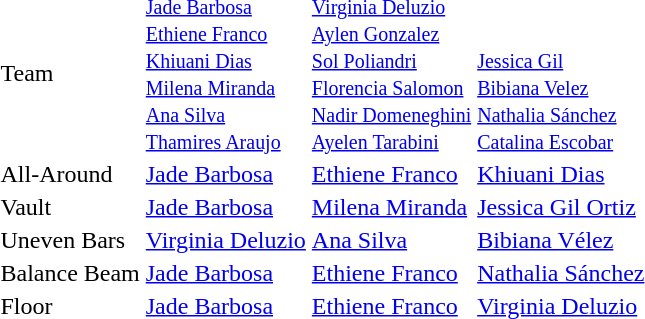<table>
<tr>
<td>Team <br></td>
<td><small><a href='#'>Jade Barbosa</a> <br> <a href='#'>Ethiene Franco</a> <br> <a href='#'>Khiuani Dias</a> <br> <a href='#'>Milena Miranda</a> <br> <a href='#'>Ana Silva</a> <br> <a href='#'>Thamires Araujo</a></small> <br> <em></em></td>
<td><small><a href='#'>Virginia Deluzio</a> <br> <a href='#'>Aylen Gonzalez</a> <br> <a href='#'>Sol Poliandri</a> <br> <a href='#'>Florencia Salomon</a> <br> <a href='#'>Nadir Domeneghini</a> <br> <a href='#'>Ayelen Tarabini</a></small> <br> <em></em></td>
<td><small><br><br><a href='#'>Jessica Gil</a> <br> <a href='#'>Bibiana Velez</a> <br> <a href='#'>Nathalia Sánchez</a> <br> <a href='#'>Catalina Escobar</a></small> <br> <em></em></td>
</tr>
<tr>
<td>All-Around <br></td>
<td><a href='#'>Jade Barbosa</a><br><em></em></td>
<td><a href='#'>Ethiene Franco</a><br><em></em></td>
<td><a href='#'>Khiuani Dias</a><br><em></em></td>
</tr>
<tr>
<td>Vault <br></td>
<td><a href='#'>Jade Barbosa</a><br><em></em></td>
<td><a href='#'>Milena Miranda</a><br><em></em></td>
<td><a href='#'>Jessica Gil Ortiz</a><br><em></em></td>
</tr>
<tr>
<td>Uneven Bars <br></td>
<td><a href='#'>Virginia Deluzio</a><br><em></em></td>
<td><a href='#'>Ana Silva</a><br><em></em></td>
<td><a href='#'>Bibiana Vélez</a><br><em></em></td>
</tr>
<tr>
<td>Balance Beam <br></td>
<td><a href='#'>Jade Barbosa</a><br><em></em></td>
<td><a href='#'>Ethiene Franco</a><br><em></em></td>
<td><a href='#'>Nathalia Sánchez</a><br><em></em></td>
</tr>
<tr>
<td>Floor <br></td>
<td><a href='#'>Jade Barbosa</a><br><em></em></td>
<td><a href='#'>Ethiene Franco</a><br><em></em></td>
<td><a href='#'>Virginia Deluzio</a><br><em></em></td>
</tr>
</table>
